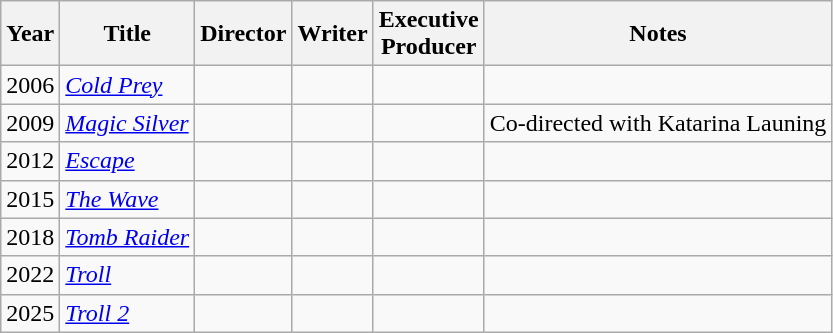<table class="wikitable">
<tr>
<th>Year</th>
<th>Title</th>
<th>Director</th>
<th>Writer</th>
<th>Executive<br>Producer</th>
<th>Notes</th>
</tr>
<tr>
<td>2006</td>
<td><em><a href='#'>Cold Prey</a></em></td>
<td></td>
<td></td>
<td></td>
<td></td>
</tr>
<tr>
<td>2009</td>
<td><em><a href='#'>Magic Silver</a></em></td>
<td></td>
<td></td>
<td></td>
<td>Co-directed with Katarina Launing</td>
</tr>
<tr>
<td>2012</td>
<td><em><a href='#'>Escape</a></em></td>
<td></td>
<td></td>
<td></td>
<td></td>
</tr>
<tr>
<td>2015</td>
<td><em><a href='#'>The Wave</a></em></td>
<td></td>
<td></td>
<td></td>
<td></td>
</tr>
<tr>
<td>2018</td>
<td><em><a href='#'>Tomb Raider</a></em></td>
<td></td>
<td></td>
<td></td>
<td></td>
</tr>
<tr>
<td>2022</td>
<td><em><a href='#'>Troll</a></em></td>
<td></td>
<td></td>
<td></td>
<td></td>
</tr>
<tr>
<td>2025</td>
<td><em><a href='#'>Troll 2</a></em></td>
<td></td>
<td></td>
<td></td>
<td></td>
</tr>
</table>
